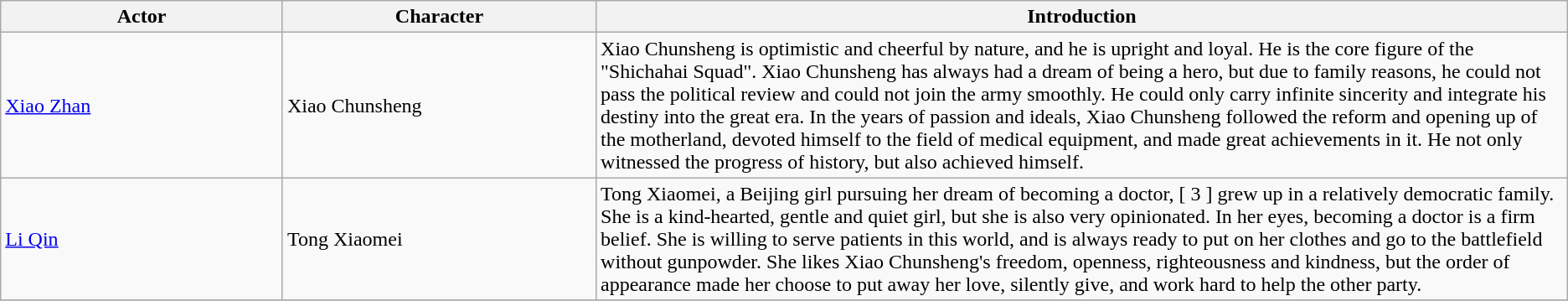<table class="wikitable">
<tr>
<th style="width:18%">Actor</th>
<th style="width:20%">Character</th>
<th>Introduction</th>
</tr>
<tr>
<td><a href='#'>Xiao Zhan</a></td>
<td>Xiao Chunsheng</td>
<td>Xiao Chunsheng is optimistic and cheerful by nature, and he is upright and loyal. He is the core figure of the "Shichahai Squad". Xiao Chunsheng has always had a dream of being a hero, but due to family reasons, he could not pass the political review and could not join the army smoothly. He could only carry infinite sincerity and integrate his destiny into the great era. In the years of passion and ideals, Xiao Chunsheng followed the reform and opening up of the motherland, devoted himself to the field of medical equipment, and made great achievements in it. He not only witnessed the progress of history, but also achieved himself.</td>
</tr>
<tr>
<td><a href='#'>Li Qin</a></td>
<td>Tong Xiaomei</td>
<td>Tong Xiaomei, a Beijing girl pursuing her dream of becoming a doctor, [ 3 ] grew up in a relatively democratic family. She is a kind-hearted, gentle and quiet girl, but she is also very opinionated. In her eyes, becoming a doctor is a firm belief. She is willing to serve patients in this world, and is always ready to put on her clothes and go to the battlefield without gunpowder. She likes Xiao Chunsheng's freedom, openness, righteousness and kindness, but the order of appearance made her choose to put away her love, silently give, and work hard to help the other party.</td>
</tr>
<tr>
</tr>
</table>
